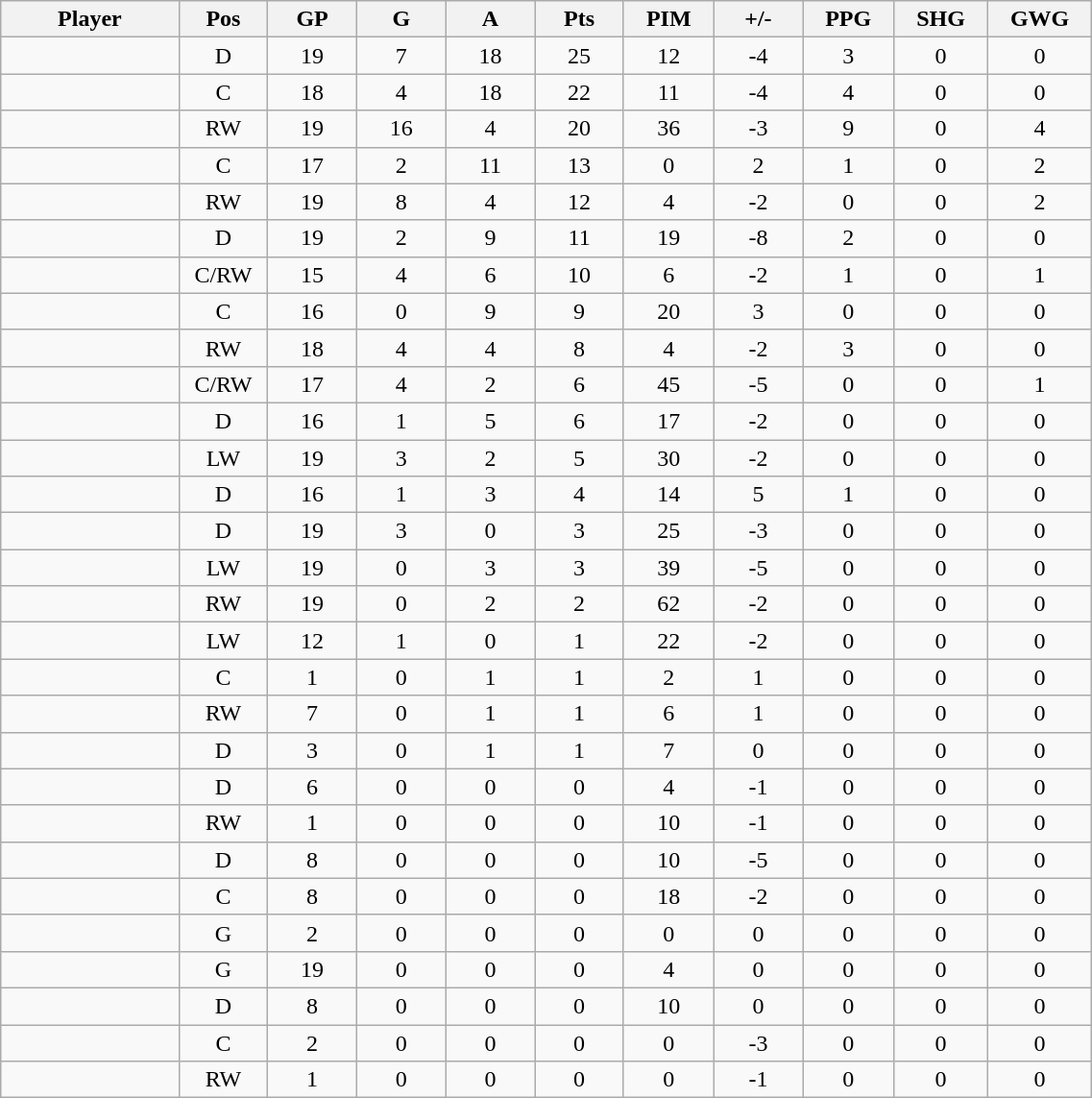<table class="wikitable sortable" width="60%">
<tr ALIGN="center">
<th bgcolor="#DDDDFF" width="10%">Player</th>
<th bgcolor="#DDDDFF" width="3%" title="Position">Pos</th>
<th bgcolor="#DDDDFF" width="5%" title="Games played">GP</th>
<th bgcolor="#DDDDFF" width="5%" title="Goals">G</th>
<th bgcolor="#DDDDFF" width="5%" title="Assists">A</th>
<th bgcolor="#DDDDFF" width="5%" title="Points">Pts</th>
<th bgcolor="#DDDDFF" width="5%" title="Penalties in Minutes">PIM</th>
<th bgcolor="#DDDDFF" width="5%" title="Plus/minus">+/-</th>
<th bgcolor="#DDDDFF" width="5%" title="Power play goals">PPG</th>
<th bgcolor="#DDDDFF" width="5%" title="Short-handed goals">SHG</th>
<th bgcolor="#DDDDFF" width="5%" title="Game-winning goals">GWG</th>
</tr>
<tr align="center">
<td align="right"></td>
<td>D</td>
<td>19</td>
<td>7</td>
<td>18</td>
<td>25</td>
<td>12</td>
<td>-4</td>
<td>3</td>
<td>0</td>
<td>0</td>
</tr>
<tr align="center">
<td align="right"></td>
<td>C</td>
<td>18</td>
<td>4</td>
<td>18</td>
<td>22</td>
<td>11</td>
<td>-4</td>
<td>4</td>
<td>0</td>
<td>0</td>
</tr>
<tr align="center">
<td align="right"></td>
<td>RW</td>
<td>19</td>
<td>16</td>
<td>4</td>
<td>20</td>
<td>36</td>
<td>-3</td>
<td>9</td>
<td>0</td>
<td>4</td>
</tr>
<tr align="center">
<td align="right"></td>
<td>C</td>
<td>17</td>
<td>2</td>
<td>11</td>
<td>13</td>
<td>0</td>
<td>2</td>
<td>1</td>
<td>0</td>
<td>2</td>
</tr>
<tr align="center">
<td align="right"></td>
<td>RW</td>
<td>19</td>
<td>8</td>
<td>4</td>
<td>12</td>
<td>4</td>
<td>-2</td>
<td>0</td>
<td>0</td>
<td>2</td>
</tr>
<tr align="center">
<td align="right"></td>
<td>D</td>
<td>19</td>
<td>2</td>
<td>9</td>
<td>11</td>
<td>19</td>
<td>-8</td>
<td>2</td>
<td>0</td>
<td>0</td>
</tr>
<tr align="center">
<td align="right"></td>
<td>C/RW</td>
<td>15</td>
<td>4</td>
<td>6</td>
<td>10</td>
<td>6</td>
<td>-2</td>
<td>1</td>
<td>0</td>
<td>1</td>
</tr>
<tr align="center">
<td align="right"></td>
<td>C</td>
<td>16</td>
<td>0</td>
<td>9</td>
<td>9</td>
<td>20</td>
<td>3</td>
<td>0</td>
<td>0</td>
<td>0</td>
</tr>
<tr align="center">
<td align="right"></td>
<td>RW</td>
<td>18</td>
<td>4</td>
<td>4</td>
<td>8</td>
<td>4</td>
<td>-2</td>
<td>3</td>
<td>0</td>
<td>0</td>
</tr>
<tr align="center">
<td align="right"></td>
<td>C/RW</td>
<td>17</td>
<td>4</td>
<td>2</td>
<td>6</td>
<td>45</td>
<td>-5</td>
<td>0</td>
<td>0</td>
<td>1</td>
</tr>
<tr align="center">
<td align="right"></td>
<td>D</td>
<td>16</td>
<td>1</td>
<td>5</td>
<td>6</td>
<td>17</td>
<td>-2</td>
<td>0</td>
<td>0</td>
<td>0</td>
</tr>
<tr align="center">
<td align="right"></td>
<td>LW</td>
<td>19</td>
<td>3</td>
<td>2</td>
<td>5</td>
<td>30</td>
<td>-2</td>
<td>0</td>
<td>0</td>
<td>0</td>
</tr>
<tr align="center">
<td align="right"></td>
<td>D</td>
<td>16</td>
<td>1</td>
<td>3</td>
<td>4</td>
<td>14</td>
<td>5</td>
<td>1</td>
<td>0</td>
<td>0</td>
</tr>
<tr align="center">
<td align="right"></td>
<td>D</td>
<td>19</td>
<td>3</td>
<td>0</td>
<td>3</td>
<td>25</td>
<td>-3</td>
<td>0</td>
<td>0</td>
<td>0</td>
</tr>
<tr align="center">
<td align="right"></td>
<td>LW</td>
<td>19</td>
<td>0</td>
<td>3</td>
<td>3</td>
<td>39</td>
<td>-5</td>
<td>0</td>
<td>0</td>
<td>0</td>
</tr>
<tr align="center">
<td align="right"></td>
<td>RW</td>
<td>19</td>
<td>0</td>
<td>2</td>
<td>2</td>
<td>62</td>
<td>-2</td>
<td>0</td>
<td>0</td>
<td>0</td>
</tr>
<tr align="center">
<td align="right"></td>
<td>LW</td>
<td>12</td>
<td>1</td>
<td>0</td>
<td>1</td>
<td>22</td>
<td>-2</td>
<td>0</td>
<td>0</td>
<td>0</td>
</tr>
<tr align="center">
<td align="right"></td>
<td>C</td>
<td>1</td>
<td>0</td>
<td>1</td>
<td>1</td>
<td>2</td>
<td>1</td>
<td>0</td>
<td>0</td>
<td>0</td>
</tr>
<tr align="center">
<td align="right"></td>
<td>RW</td>
<td>7</td>
<td>0</td>
<td>1</td>
<td>1</td>
<td>6</td>
<td>1</td>
<td>0</td>
<td>0</td>
<td>0</td>
</tr>
<tr align="center">
<td align="right"></td>
<td>D</td>
<td>3</td>
<td>0</td>
<td>1</td>
<td>1</td>
<td>7</td>
<td>0</td>
<td>0</td>
<td>0</td>
<td>0</td>
</tr>
<tr align="center">
<td align="right"></td>
<td>D</td>
<td>6</td>
<td>0</td>
<td>0</td>
<td>0</td>
<td>4</td>
<td>-1</td>
<td>0</td>
<td>0</td>
<td>0</td>
</tr>
<tr align="center">
<td align="right"></td>
<td>RW</td>
<td>1</td>
<td>0</td>
<td>0</td>
<td>0</td>
<td>10</td>
<td>-1</td>
<td>0</td>
<td>0</td>
<td>0</td>
</tr>
<tr align="center">
<td align="right"></td>
<td>D</td>
<td>8</td>
<td>0</td>
<td>0</td>
<td>0</td>
<td>10</td>
<td>-5</td>
<td>0</td>
<td>0</td>
<td>0</td>
</tr>
<tr align="center">
<td align="right"></td>
<td>C</td>
<td>8</td>
<td>0</td>
<td>0</td>
<td>0</td>
<td>18</td>
<td>-2</td>
<td>0</td>
<td>0</td>
<td>0</td>
</tr>
<tr align="center">
<td align="right"></td>
<td>G</td>
<td>2</td>
<td>0</td>
<td>0</td>
<td>0</td>
<td>0</td>
<td>0</td>
<td>0</td>
<td>0</td>
<td>0</td>
</tr>
<tr align="center">
<td align="right"></td>
<td>G</td>
<td>19</td>
<td>0</td>
<td>0</td>
<td>0</td>
<td>4</td>
<td>0</td>
<td>0</td>
<td>0</td>
<td>0</td>
</tr>
<tr align="center">
<td align="right"></td>
<td>D</td>
<td>8</td>
<td>0</td>
<td>0</td>
<td>0</td>
<td>10</td>
<td>0</td>
<td>0</td>
<td>0</td>
<td>0</td>
</tr>
<tr align="center">
<td align="right"></td>
<td>C</td>
<td>2</td>
<td>0</td>
<td>0</td>
<td>0</td>
<td>0</td>
<td>-3</td>
<td>0</td>
<td>0</td>
<td>0</td>
</tr>
<tr align="center">
<td align="right"></td>
<td>RW</td>
<td>1</td>
<td>0</td>
<td>0</td>
<td>0</td>
<td>0</td>
<td>-1</td>
<td>0</td>
<td>0</td>
<td>0</td>
</tr>
</table>
